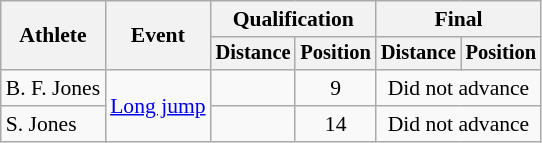<table class=wikitable style="font-size:90%;">
<tr>
<th rowspan="2">Athlete</th>
<th rowspan="2">Event</th>
<th colspan="2">Qualification</th>
<th colspan="2">Final</th>
</tr>
<tr style="font-size:95%">
<th>Distance</th>
<th>Position</th>
<th>Distance</th>
<th>Position</th>
</tr>
<tr align=center>
<td align=left>B. F. Jones</td>
<td style="text-align:left;" rowspan="2"><a href='#'>Long jump</a></td>
<td></td>
<td>9</td>
<td colspan=2>Did not advance</td>
</tr>
<tr align=center>
<td align=left>S. Jones</td>
<td></td>
<td>14</td>
<td colspan=2>Did not advance</td>
</tr>
</table>
